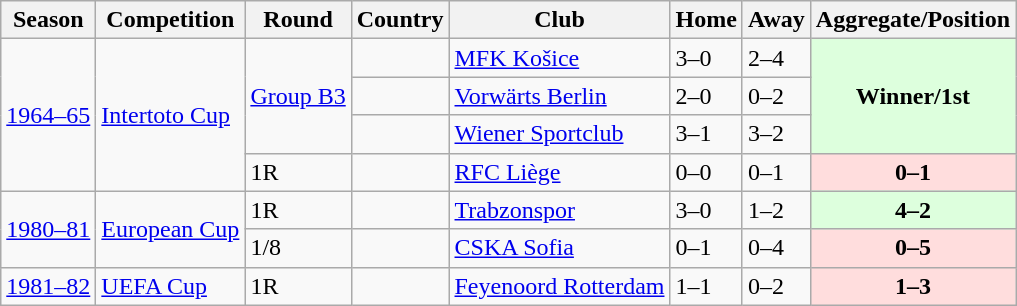<table class="wikitable">
<tr>
<th>Season</th>
<th>Competition</th>
<th>Round</th>
<th>Country</th>
<th>Club</th>
<th>Home</th>
<th>Away</th>
<th>Aggregate/Position</th>
</tr>
<tr>
<td rowspan=4><a href='#'>1964–65</a></td>
<td rowspan=4><a href='#'>Intertoto Cup</a></td>
<td rowspan=3><a href='#'>Group B3</a></td>
<td></td>
<td><a href='#'>MFK Košice</a></td>
<td>3–0</td>
<td>2–4</td>
<td rowspan=3 style="background:#dfd; text-align:center;"><strong>Winner/1st</strong></td>
</tr>
<tr>
<td></td>
<td><a href='#'>Vorwärts Berlin</a></td>
<td>2–0</td>
<td>0–2</td>
</tr>
<tr>
<td></td>
<td><a href='#'>Wiener Sportclub</a></td>
<td>3–1</td>
<td>3–2</td>
</tr>
<tr>
<td>1R</td>
<td></td>
<td><a href='#'>RFC Liège</a></td>
<td>0–0</td>
<td>0–1</td>
<td style="background:#fdd; text-align:center;"><strong>0–1</strong></td>
</tr>
<tr>
<td rowspan=2><a href='#'>1980–81</a></td>
<td rowspan=2><a href='#'>European Cup</a></td>
<td>1R</td>
<td></td>
<td><a href='#'>Trabzonspor</a></td>
<td>3–0</td>
<td>1–2</td>
<td style="background:#dfd; text-align:center;"><strong>4–2</strong></td>
</tr>
<tr>
<td>1/8</td>
<td></td>
<td><a href='#'>CSKA Sofia</a></td>
<td>0–1</td>
<td>0–4</td>
<td style="background:#fdd; text-align:center;"><strong>0–5</strong></td>
</tr>
<tr>
<td><a href='#'>1981–82</a></td>
<td><a href='#'>UEFA Cup</a></td>
<td>1R</td>
<td></td>
<td><a href='#'>Feyenoord Rotterdam</a></td>
<td>1–1</td>
<td>0–2</td>
<td style="background:#fdd; text-align:center;"><strong>1–3</strong></td>
</tr>
</table>
